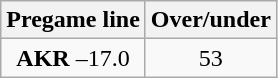<table class="wikitable">
<tr align="center">
<th style=>Pregame line</th>
<th style=>Over/under</th>
</tr>
<tr align="center">
<td><strong>AKR</strong> –17.0</td>
<td>53</td>
</tr>
</table>
